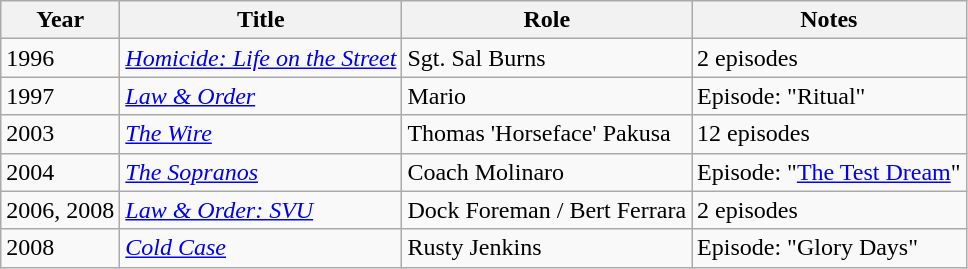<table class="wikitable sortable">
<tr>
<th>Year</th>
<th>Title</th>
<th>Role</th>
<th>Notes</th>
</tr>
<tr>
<td>1996</td>
<td><em><a href='#'>Homicide: Life on the Street</a></em></td>
<td>Sgt. Sal Burns</td>
<td>2 episodes</td>
</tr>
<tr>
<td>1997</td>
<td><em><a href='#'>Law & Order</a></em></td>
<td>Mario</td>
<td>Episode: "Ritual"</td>
</tr>
<tr>
<td>2003</td>
<td><em><a href='#'>The Wire</a></em></td>
<td>Thomas 'Horseface' Pakusa</td>
<td>12 episodes</td>
</tr>
<tr>
<td>2004</td>
<td><em><a href='#'>The Sopranos</a></em></td>
<td>Coach Molinaro</td>
<td>Episode: "<a href='#'>The Test Dream</a>"</td>
</tr>
<tr>
<td>2006, 2008</td>
<td><em><a href='#'>Law & Order: SVU</a></em></td>
<td>Dock Foreman / Bert Ferrara</td>
<td>2 episodes</td>
</tr>
<tr>
<td>2008</td>
<td><em><a href='#'>Cold Case</a></em></td>
<td>Rusty Jenkins</td>
<td>Episode: "Glory Days"</td>
</tr>
</table>
